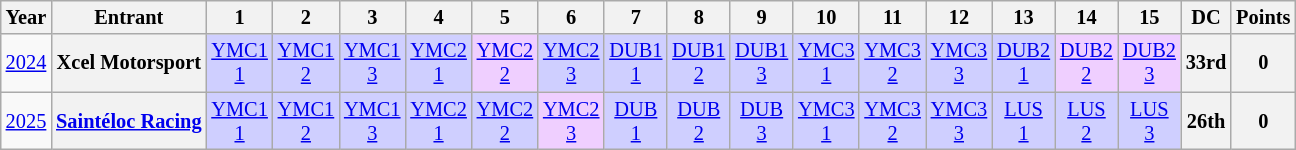<table class="wikitable" style="text-align:center; font-size:85%">
<tr>
<th>Year</th>
<th>Entrant</th>
<th>1</th>
<th>2</th>
<th>3</th>
<th>4</th>
<th>5</th>
<th>6</th>
<th>7</th>
<th>8</th>
<th>9</th>
<th>10</th>
<th>11</th>
<th>12</th>
<th>13</th>
<th>14</th>
<th>15</th>
<th>DC</th>
<th>Points</th>
</tr>
<tr>
<td><a href='#'>2024</a></td>
<th nowrap>Xcel Motorsport</th>
<td style="background:#CFCFFF;"><a href='#'>YMC1<br>1</a><br></td>
<td style="background:#CFCFFF;"><a href='#'>YMC1<br>2</a><br></td>
<td style="background:#CFCFFF;"><a href='#'>YMC1<br>3</a><br></td>
<td style="background:#CFCFFF;"><a href='#'>YMC2<br>1</a><br></td>
<td style="background:#EFCFFF;"><a href='#'>YMC2<br>2</a><br></td>
<td style="background:#CFCFFF;"><a href='#'>YMC2<br>3</a><br></td>
<td style="background:#CFCFFF;"><a href='#'>DUB1<br>1</a><br></td>
<td style="background:#CFCFFF;"><a href='#'>DUB1<br>2</a><br></td>
<td style="background:#CFCFFF;"><a href='#'>DUB1<br>3</a><br></td>
<td style="background:#CFCFFF;"><a href='#'>YMC3<br>1</a><br></td>
<td style="background:#CFCFFF;"><a href='#'>YMC3<br>2</a><br></td>
<td style="background:#CFCFFF;"><a href='#'>YMC3<br>3</a><br></td>
<td style="background:#CFCFFF;"><a href='#'>DUB2<br>1</a><br></td>
<td style="background:#EFCFFF;"><a href='#'>DUB2<br>2</a><br></td>
<td style="background:#EFCFFF;"><a href='#'>DUB2<br>3</a><br></td>
<th>33rd</th>
<th>0</th>
</tr>
<tr>
<td><a href='#'>2025</a></td>
<th nowrap><a href='#'>Saintéloc Racing</a></th>
<td style="background:#CFCFFF;"><a href='#'>YMC1<br>1</a><br></td>
<td style="background:#CFCFFF;"><a href='#'>YMC1<br>2</a><br></td>
<td style="background:#CFCFFF;"><a href='#'>YMC1<br>3</a><br></td>
<td style="background:#CFCFFF;"><a href='#'>YMC2<br>1</a><br></td>
<td style="background:#CFCFFF;"><a href='#'>YMC2<br>2</a><br></td>
<td style="background:#EFCFFF;"><a href='#'>YMC2<br>3</a><br></td>
<td style="background:#CFCFFF;"><a href='#'>DUB<br>1</a><br></td>
<td style="background:#CFCFFF;"><a href='#'>DUB<br>2</a><br></td>
<td style="background:#CFCFFF;"><a href='#'>DUB<br>3</a><br></td>
<td style="background:#CFCFFF;"><a href='#'>YMC3<br>1</a><br></td>
<td style="background:#CFCFFF;"><a href='#'>YMC3<br>2</a><br></td>
<td style="background:#CFCFFF;"><a href='#'>YMC3<br>3</a><br></td>
<td style="background:#CFCFFF;"><a href='#'>LUS<br>1</a><br></td>
<td style="background:#CFCFFF;"><a href='#'>LUS<br>2</a><br></td>
<td style="background:#CFCFFF;"><a href='#'>LUS<br>3</a><br></td>
<th>26th</th>
<th>0</th>
</tr>
</table>
